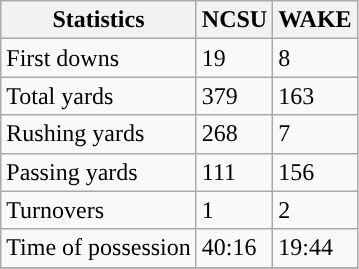<table class="wikitable">
<tr>
<th>Statistics</th>
<th>NCSU</th>
<th>WAKE</th>
</tr>
<tr>
<td>First downs</td>
<td>19</td>
<td>8</td>
</tr>
<tr>
<td>Total yards</td>
<td>379</td>
<td>163</td>
</tr>
<tr>
<td>Rushing yards</td>
<td>268</td>
<td>7</td>
</tr>
<tr>
<td>Passing yards</td>
<td>111</td>
<td>156</td>
</tr>
<tr>
<td>Turnovers</td>
<td>1</td>
<td>2</td>
</tr>
<tr>
<td>Time of possession</td>
<td>40:16</td>
<td>19:44</td>
</tr>
<tr>
</tr>
</table>
